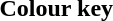<table class="toccolours">
<tr>
<th>Colour key</th>
</tr>
<tr>
<td></td>
</tr>
</table>
